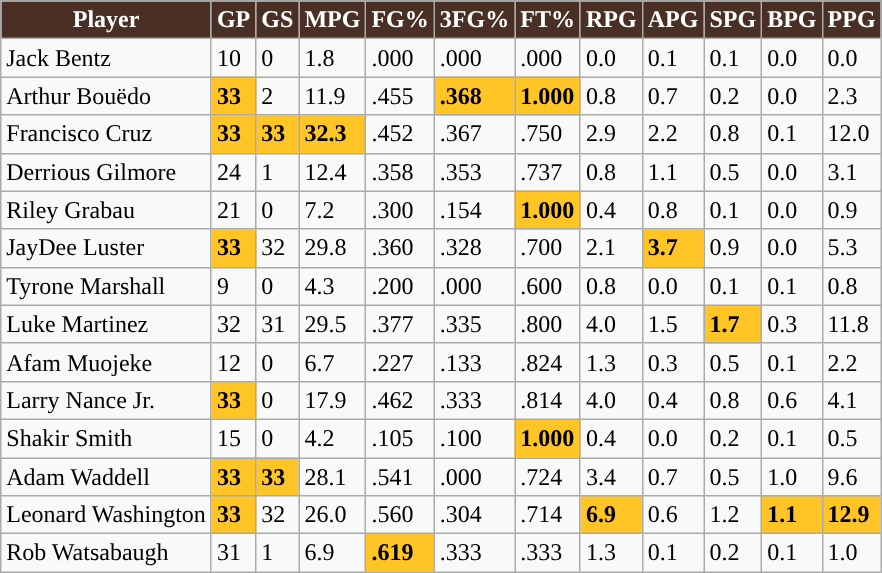<table class="wikitable sortable">
<tr>
<th style="background:#492f24; color:white">Player</th>
<th style="background:#492f24; color:white">GP</th>
<th style="background:#492f24; color:white">GS</th>
<th style="background:#492f24; color:white">MPG</th>
<th style="background:#492f24; color:white">FG%</th>
<th style="background:#492f24; color:white">3FG%</th>
<th style="background:#492f24; color:white">FT%</th>
<th style="background:#492f24; color:white;">RPG</th>
<th style="background:#492f24; color:white;">APG</th>
<th style="background:#492f24; color:white;">SPG</th>
<th style="background:#492f24; color:white;">BPG</th>
<th style="background:#492f24; color:white;">PPG</th>
</tr>
<tr>
<td>Jack Bentz</td>
<td>10</td>
<td>0</td>
<td>1.8</td>
<td>.000</td>
<td>.000</td>
<td>.000</td>
<td>0.0</td>
<td>0.1</td>
<td>0.1</td>
<td>0.0</td>
<td>0.0</td>
</tr>
<tr>
<td>Arthur Bouëdo</td>
<td style="background:#ffc425;"><strong>33</strong></td>
<td>2</td>
<td>11.9</td>
<td>.455</td>
<td style="background:#ffc425;"><strong>.368</strong></td>
<td style="background:#ffc425;"><strong>1.000</strong></td>
<td>0.8</td>
<td>0.7</td>
<td>0.2</td>
<td>0.0</td>
<td>2.3</td>
</tr>
<tr>
<td>Francisco Cruz</td>
<td style="background:#ffc425;"><strong>33</strong></td>
<td style="background:#ffc425;"><strong>33</strong></td>
<td style="background:#ffc425;"><strong>32.3</strong></td>
<td>.452</td>
<td>.367</td>
<td>.750</td>
<td>2.9</td>
<td>2.2</td>
<td>0.8</td>
<td>0.1</td>
<td>12.0</td>
</tr>
<tr>
<td>Derrious Gilmore</td>
<td>24</td>
<td>1</td>
<td>12.4</td>
<td>.358</td>
<td>.353</td>
<td>.737</td>
<td>0.8</td>
<td>1.1</td>
<td>0.5</td>
<td>0.0</td>
<td>3.1</td>
</tr>
<tr>
<td>Riley Grabau</td>
<td>21</td>
<td>0</td>
<td>7.2</td>
<td>.300</td>
<td>.154</td>
<td style="background:#ffc425;"><strong>1.000</strong></td>
<td>0.4</td>
<td>0.8</td>
<td>0.1</td>
<td>0.0</td>
<td>0.9</td>
</tr>
<tr>
<td>JayDee Luster</td>
<td style="background:#ffc425;"><strong>33</strong></td>
<td>32</td>
<td>29.8</td>
<td>.360</td>
<td>.328</td>
<td>.700</td>
<td>2.1</td>
<td style="background:#ffc425;"><strong>3.7</strong></td>
<td>0.9</td>
<td>0.0</td>
<td>5.3</td>
</tr>
<tr>
<td>Tyrone Marshall</td>
<td>9</td>
<td>0</td>
<td>4.3</td>
<td>.200</td>
<td>.000</td>
<td>.600</td>
<td>0.8</td>
<td>0.0</td>
<td>0.1</td>
<td>0.1</td>
<td>0.8</td>
</tr>
<tr>
<td>Luke Martinez</td>
<td>32</td>
<td>31</td>
<td>29.5</td>
<td>.377</td>
<td>.335</td>
<td>.800</td>
<td>4.0</td>
<td>1.5</td>
<td style="background:#ffc425;"><strong>1.7</strong></td>
<td>0.3</td>
<td>11.8</td>
</tr>
<tr>
<td>Afam Muojeke</td>
<td>12</td>
<td>0</td>
<td>6.7</td>
<td>.227</td>
<td>.133</td>
<td>.824</td>
<td>1.3</td>
<td>0.3</td>
<td>0.5</td>
<td>0.1</td>
<td>2.2</td>
</tr>
<tr>
<td>Larry Nance Jr.</td>
<td style="background:#ffc425;"><strong>33</strong></td>
<td>0</td>
<td>17.9</td>
<td>.462</td>
<td>.333</td>
<td>.814</td>
<td>4.0</td>
<td>0.4</td>
<td>0.8</td>
<td>0.6</td>
<td>4.1</td>
</tr>
<tr>
<td>Shakir Smith</td>
<td>15</td>
<td>0</td>
<td>4.2</td>
<td>.105</td>
<td>.100</td>
<td style="background:#ffc425;"><strong>1.000</strong></td>
<td>0.4</td>
<td>0.0</td>
<td>0.2</td>
<td>0.1</td>
<td>0.5</td>
</tr>
<tr>
<td>Adam Waddell</td>
<td style="background:#ffc425;"><strong>33</strong></td>
<td style="background:#ffc425;"><strong>33</strong></td>
<td>28.1</td>
<td>.541</td>
<td>.000</td>
<td>.724</td>
<td>3.4</td>
<td>0.7</td>
<td>0.5</td>
<td>1.0</td>
<td>9.6</td>
</tr>
<tr>
<td>Leonard Washington</td>
<td style="background:#ffc425;"><strong>33</strong></td>
<td>32</td>
<td>26.0</td>
<td>.560</td>
<td>.304</td>
<td>.714</td>
<td style="background:#ffc425;"><strong>6.9</strong></td>
<td>0.6</td>
<td>1.2</td>
<td style="background:#ffc425;"><strong>1.1</strong></td>
<td style="background:#ffc425;"><strong>12.9</strong></td>
</tr>
<tr>
<td>Rob Watsabaugh</td>
<td>31</td>
<td>1</td>
<td>6.9</td>
<td style="background:#ffc425;"><strong>.619</strong></td>
<td>.333</td>
<td>.333</td>
<td>1.3</td>
<td>0.1</td>
<td>0.2</td>
<td>0.1</td>
<td>1.0</td>
</tr>
</table>
